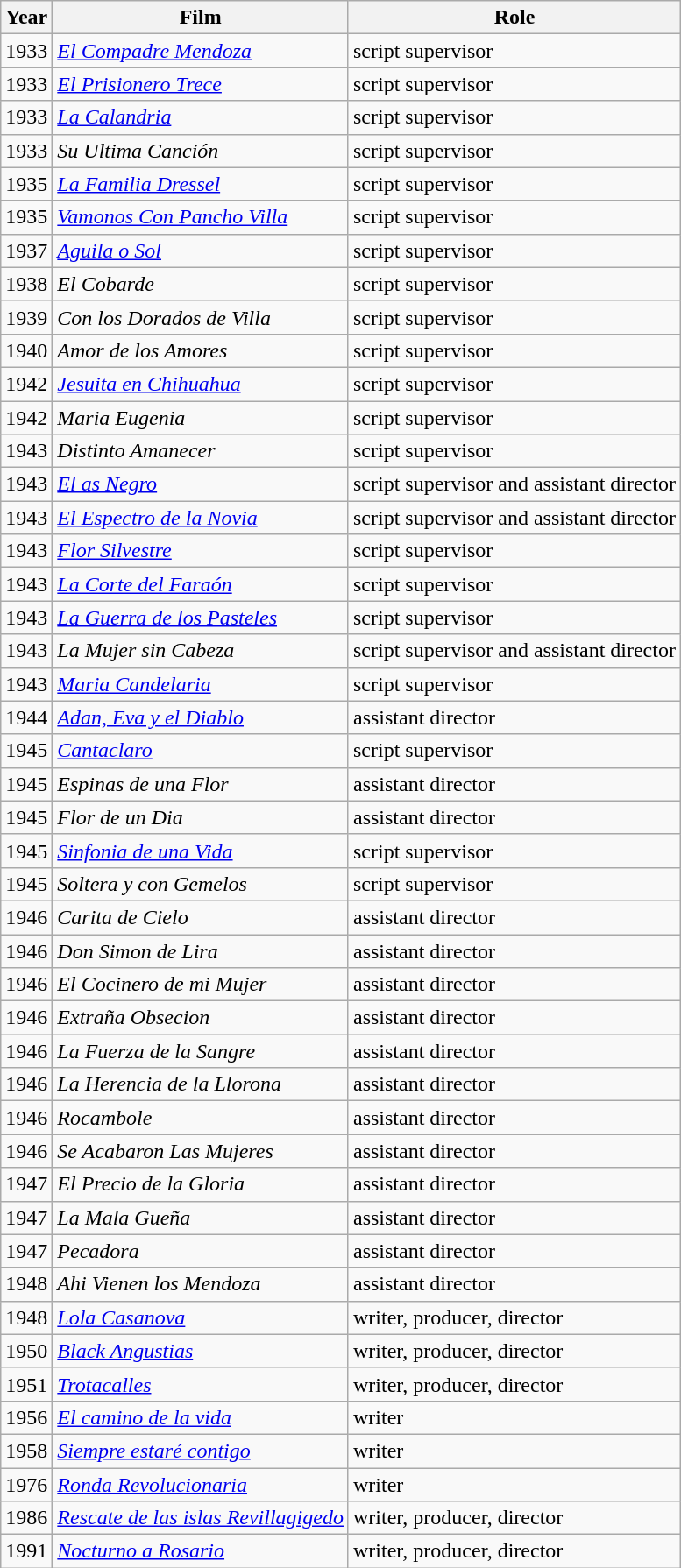<table class="wikitable">
<tr>
<th>Year</th>
<th>Film</th>
<th>Role</th>
</tr>
<tr>
<td>1933</td>
<td><em><a href='#'>El Compadre Mendoza</a></em></td>
<td>script supervisor</td>
</tr>
<tr>
<td>1933</td>
<td><em><a href='#'>El Prisionero Trece</a></em></td>
<td>script supervisor</td>
</tr>
<tr>
<td>1933</td>
<td><em><a href='#'>La Calandria</a></em></td>
<td>script supervisor</td>
</tr>
<tr>
<td>1933</td>
<td><em>Su Ultima Canción</em></td>
<td>script supervisor</td>
</tr>
<tr>
<td>1935</td>
<td><em><a href='#'>La Familia Dressel</a></em></td>
<td>script supervisor</td>
</tr>
<tr>
<td>1935</td>
<td><em><a href='#'>Vamonos Con Pancho Villa</a></em></td>
<td>script supervisor</td>
</tr>
<tr>
<td>1937</td>
<td><em><a href='#'>Aguila o Sol</a></em></td>
<td>script supervisor</td>
</tr>
<tr>
<td>1938</td>
<td><em>El Cobarde</em></td>
<td>script supervisor</td>
</tr>
<tr>
<td>1939</td>
<td><em>Con los Dorados de Villa</em></td>
<td>script supervisor</td>
</tr>
<tr>
<td>1940</td>
<td><em>Amor de los Amores</em></td>
<td>script supervisor</td>
</tr>
<tr>
<td>1942</td>
<td><em><a href='#'>Jesuita en Chihuahua</a></em></td>
<td>script supervisor</td>
</tr>
<tr>
<td>1942</td>
<td><em>Maria Eugenia</em></td>
<td>script supervisor</td>
</tr>
<tr>
<td>1943</td>
<td><em>Distinto Amanecer</em></td>
<td>script supervisor</td>
</tr>
<tr>
<td>1943</td>
<td><em><a href='#'>El as Negro</a></em></td>
<td>script supervisor and assistant director</td>
</tr>
<tr>
<td>1943</td>
<td><em><a href='#'>El Espectro de la Novia</a></em></td>
<td>script supervisor and assistant director</td>
</tr>
<tr>
<td>1943</td>
<td><em><a href='#'>Flor Silvestre</a></em></td>
<td>script supervisor</td>
</tr>
<tr>
<td>1943</td>
<td><em><a href='#'>La Corte del Faraón</a></em></td>
<td>script supervisor</td>
</tr>
<tr>
<td>1943</td>
<td><em><a href='#'>La Guerra de los Pasteles</a></em></td>
<td>script supervisor</td>
</tr>
<tr>
<td>1943</td>
<td><em>La Mujer sin Cabeza</em></td>
<td>script supervisor and assistant director</td>
</tr>
<tr>
<td>1943</td>
<td><em><a href='#'>Maria Candelaria</a></em></td>
<td>script supervisor</td>
</tr>
<tr>
<td>1944</td>
<td><em><a href='#'>Adan, Eva y el Diablo</a></em></td>
<td>assistant director</td>
</tr>
<tr>
<td>1945</td>
<td><em><a href='#'>Cantaclaro</a></em></td>
<td>script supervisor</td>
</tr>
<tr>
<td>1945</td>
<td><em>Espinas de una Flor</em></td>
<td>assistant director</td>
</tr>
<tr>
<td>1945</td>
<td><em>Flor de un Dia</em></td>
<td>assistant director</td>
</tr>
<tr>
<td>1945</td>
<td><em><a href='#'>Sinfonia de una Vida</a></em></td>
<td>script supervisor</td>
</tr>
<tr>
<td>1945</td>
<td><em>Soltera y con Gemelos</em></td>
<td>script supervisor</td>
</tr>
<tr>
<td>1946</td>
<td><em>Carita de Cielo</em></td>
<td>assistant director</td>
</tr>
<tr>
<td>1946</td>
<td><em>Don Simon de Lira</em></td>
<td>assistant director</td>
</tr>
<tr>
<td>1946</td>
<td><em>El Cocinero de mi Mujer</em></td>
<td>assistant director</td>
</tr>
<tr>
<td>1946</td>
<td><em>Extraña Obsecion</em></td>
<td>assistant director</td>
</tr>
<tr>
<td>1946</td>
<td><em>La Fuerza de la Sangre</em></td>
<td>assistant director</td>
</tr>
<tr>
<td>1946</td>
<td><em>La Herencia de la Llorona</em></td>
<td>assistant director</td>
</tr>
<tr>
<td>1946</td>
<td><em>Rocambole</em></td>
<td>assistant director</td>
</tr>
<tr>
<td>1946</td>
<td><em>Se Acabaron Las Mujeres</em></td>
<td>assistant director</td>
</tr>
<tr>
<td>1947</td>
<td><em>El Precio de la Gloria</em></td>
<td>assistant director</td>
</tr>
<tr>
<td>1947</td>
<td><em>La Mala Gueña</em></td>
<td>assistant director</td>
</tr>
<tr>
<td>1947</td>
<td><em>Pecadora</em></td>
<td>assistant director</td>
</tr>
<tr>
<td>1948</td>
<td><em>Ahi Vienen los Mendoza</em></td>
<td>assistant director</td>
</tr>
<tr>
<td>1948</td>
<td><em><a href='#'>Lola Casanova</a></em></td>
<td>writer, producer, director</td>
</tr>
<tr>
<td>1950</td>
<td><em><a href='#'>Black Angustias</a></em></td>
<td>writer, producer, director</td>
</tr>
<tr>
<td>1951</td>
<td><em><a href='#'>Trotacalles</a></em></td>
<td>writer, producer, director</td>
</tr>
<tr>
<td>1956</td>
<td><em><a href='#'>El camino de la vida</a></em></td>
<td>writer</td>
</tr>
<tr>
<td>1958</td>
<td><em><a href='#'>Siempre estaré contigo</a></em></td>
<td>writer</td>
</tr>
<tr>
<td>1976</td>
<td><em><a href='#'>Ronda Revolucionaria</a></em></td>
<td>writer</td>
</tr>
<tr>
<td>1986</td>
<td><em><a href='#'>Rescate de las islas Revillagigedo</a></em></td>
<td>writer, producer, director</td>
</tr>
<tr>
<td>1991</td>
<td><em><a href='#'>Nocturno a Rosario</a></em></td>
<td>writer, producer, director</td>
</tr>
</table>
